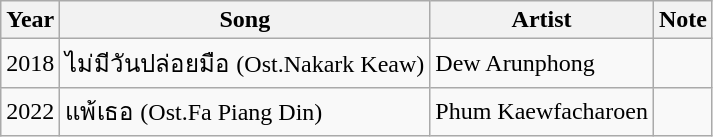<table class="wikitable sortable">
<tr>
<th>Year</th>
<th>Song</th>
<th>Artist</th>
<th>Note</th>
</tr>
<tr>
<td>2018</td>
<td>ไม่มีวันปล่อยมือ (Ost.Nakark Keaw)</td>
<td>Dew Arunphong</td>
<td></td>
</tr>
<tr>
<td>2022</td>
<td>แพ้เธอ (Ost.Fa Piang Din)</td>
<td>Phum Kaewfacharoen</td>
<td></td>
</tr>
</table>
